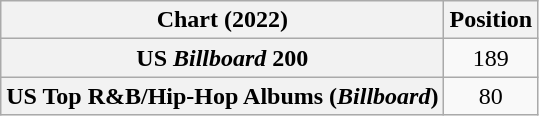<table class="wikitable sortable plainrowheaders" style="text-align:center">
<tr>
<th scope="col">Chart (2022)</th>
<th scope="col">Position</th>
</tr>
<tr>
<th scope="row">US <em>Billboard</em> 200</th>
<td>189</td>
</tr>
<tr>
<th scope="row">US Top R&B/Hip-Hop Albums (<em>Billboard</em>)</th>
<td>80</td>
</tr>
</table>
